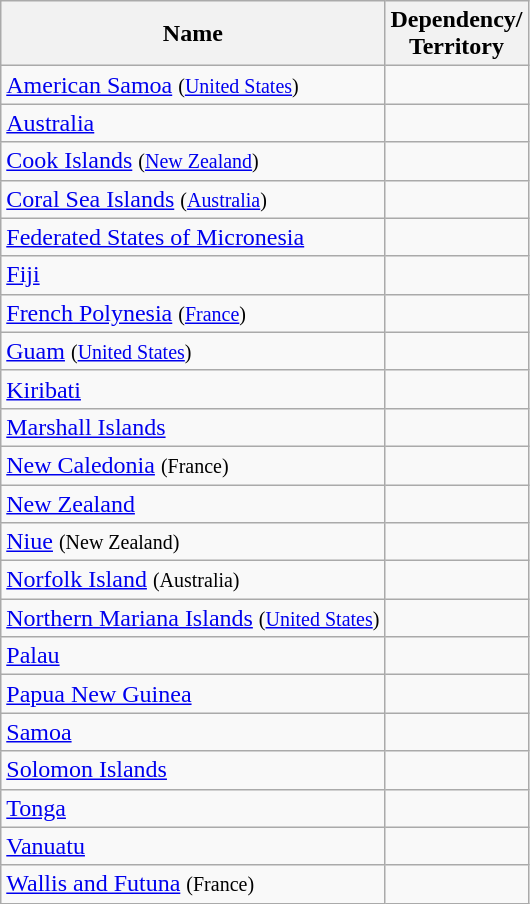<table class="wikitable sortable">
<tr>
<th>Name</th>
<th>Dependency/<br>Territory</th>
</tr>
<tr>
<td><a href='#'>American Samoa</a> <small>(<a href='#'>United States</a>)</small></td>
<td></td>
</tr>
<tr>
<td><a href='#'>Australia</a></td>
<td></td>
</tr>
<tr>
<td><a href='#'>Cook Islands</a> <small>(<a href='#'>New Zealand</a>)</small></td>
<td></td>
</tr>
<tr>
<td><a href='#'>Coral Sea Islands</a> <small>(<a href='#'>Australia</a>)</small></td>
<td></td>
</tr>
<tr>
<td><a href='#'>Federated States of Micronesia</a></td>
<td></td>
</tr>
<tr>
<td><a href='#'>Fiji</a></td>
<td></td>
</tr>
<tr>
<td><a href='#'>French Polynesia</a> <small>(<a href='#'>France</a>)</small></td>
<td></td>
</tr>
<tr>
<td><a href='#'>Guam</a> <small>(<a href='#'>United States</a>)</small></td>
<td></td>
</tr>
<tr>
<td><a href='#'>Kiribati</a></td>
<td></td>
</tr>
<tr>
<td><a href='#'>Marshall Islands</a></td>
<td></td>
</tr>
<tr>
<td><a href='#'>New Caledonia</a> <small>(France)</small></td>
<td></td>
</tr>
<tr>
<td><a href='#'>New Zealand</a></td>
<td></td>
</tr>
<tr>
<td><a href='#'>Niue</a> <small>(New Zealand)</small></td>
<td></td>
</tr>
<tr>
<td><a href='#'>Norfolk Island</a> <small>(Australia)</small></td>
<td></td>
</tr>
<tr>
<td><a href='#'>Northern Mariana Islands</a> <small>(<a href='#'>United States</a>)</small></td>
<td></td>
</tr>
<tr>
<td><a href='#'>Palau</a></td>
<td></td>
</tr>
<tr>
<td><a href='#'>Papua New Guinea</a></td>
<td></td>
</tr>
<tr>
<td><a href='#'>Samoa</a></td>
<td></td>
</tr>
<tr>
<td><a href='#'>Solomon Islands</a></td>
<td></td>
</tr>
<tr>
<td><a href='#'>Tonga</a></td>
<td></td>
</tr>
<tr>
<td><a href='#'>Vanuatu</a></td>
<td></td>
</tr>
<tr>
<td><a href='#'>Wallis and Futuna</a> <small>(France)</small></td>
<td></td>
</tr>
</table>
